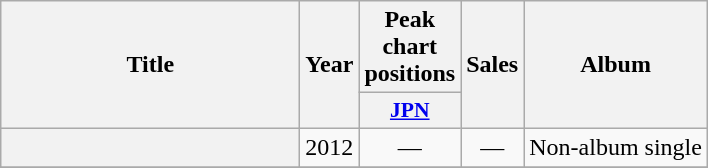<table class="wikitable plainrowheaders" style="text-align:center;">
<tr>
<th scope="col" rowspan="2" style="width:12em;">Title</th>
<th scope="col" rowspan="2">Year</th>
<th scope="col" colspan="1">Peak chart positions</th>
<th scope="col" rowspan="2">Sales</th>
<th scope="col" rowspan="2">Album</th>
</tr>
<tr>
<th scope="col" style="width:3em;font-size:90%;"><a href='#'>JPN</a></th>
</tr>
<tr>
<th scope="row"></th>
<td>2012</td>
<td>—</td>
<td>—</td>
<td>Non-album single</td>
</tr>
<tr>
</tr>
</table>
